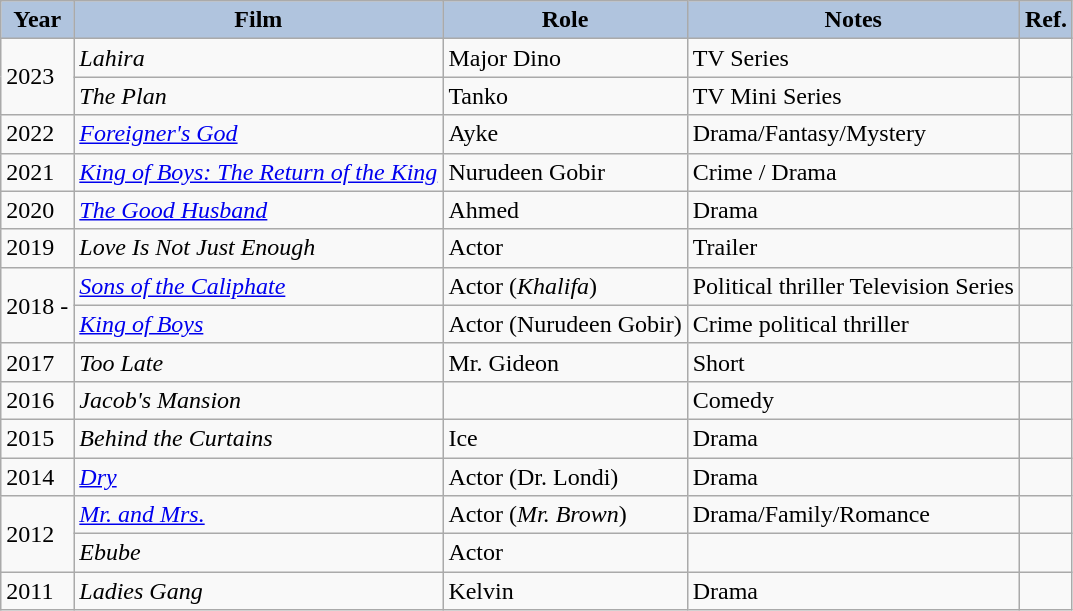<table class="wikitable">
<tr>
<th style="background:#B0C4DE;">Year</th>
<th style="background:#B0C4DE;">Film</th>
<th style="background:#B0C4DE;">Role</th>
<th style="background:#B0C4DE;">Notes</th>
<th style="background:#B0C4DE;">Ref.</th>
</tr>
<tr>
<td rowspan="2">2023</td>
<td><em>Lahira</em></td>
<td>Major Dino</td>
<td>TV Series</td>
<td></td>
</tr>
<tr>
<td><em>The Plan</em></td>
<td>Tanko</td>
<td>TV Mini Series</td>
<td></td>
</tr>
<tr>
<td>2022</td>
<td><em><a href='#'>Foreigner's God</a></em></td>
<td>Ayke</td>
<td>Drama/Fantasy/Mystery</td>
<td></td>
</tr>
<tr>
<td>2021</td>
<td><em><a href='#'>King of Boys: The Return of the King</a></em></td>
<td>Nurudeen Gobir</td>
<td>Crime / Drama</td>
<td></td>
</tr>
<tr>
<td>2020</td>
<td><em><a href='#'>The Good Husband</a></em></td>
<td>Ahmed</td>
<td>Drama</td>
<td></td>
</tr>
<tr>
<td>2019</td>
<td><em>Love Is Not Just Enough</em></td>
<td>Actor</td>
<td>Trailer</td>
<td></td>
</tr>
<tr>
<td rowspan="2">2018 -</td>
<td><em><a href='#'>Sons of the Caliphate</a></em></td>
<td>Actor (<em>Khalifa</em>)</td>
<td>Political thriller Television Series</td>
<td></td>
</tr>
<tr>
<td><em><a href='#'>King of Boys</a></em></td>
<td>Actor (Nurudeen Gobir)</td>
<td>Crime political thriller</td>
<td></td>
</tr>
<tr>
<td>2017</td>
<td><em>Too Late</em></td>
<td>Mr. Gideon</td>
<td>Short</td>
<td></td>
</tr>
<tr>
<td>2016</td>
<td><em>Jacob's Mansion</em></td>
<td></td>
<td>Comedy</td>
<td></td>
</tr>
<tr>
<td>2015</td>
<td><em>Behind the Curtains</em></td>
<td>Ice</td>
<td>Drama</td>
<td></td>
</tr>
<tr>
<td>2014</td>
<td><em><a href='#'>Dry</a></em></td>
<td>Actor (Dr. Londi)</td>
<td>Drama</td>
<td></td>
</tr>
<tr>
<td rowspan=2>2012</td>
<td><em><a href='#'>Mr. and Mrs.</a></em></td>
<td>Actor (<em>Mr. Brown</em>)</td>
<td>Drama/Family/Romance</td>
<td></td>
</tr>
<tr>
<td><em>Ebube</em></td>
<td>Actor</td>
<td></td>
<td></td>
</tr>
<tr>
<td>2011</td>
<td><em>Ladies Gang</em></td>
<td>Kelvin</td>
<td>Drama</td>
<td></td>
</tr>
</table>
